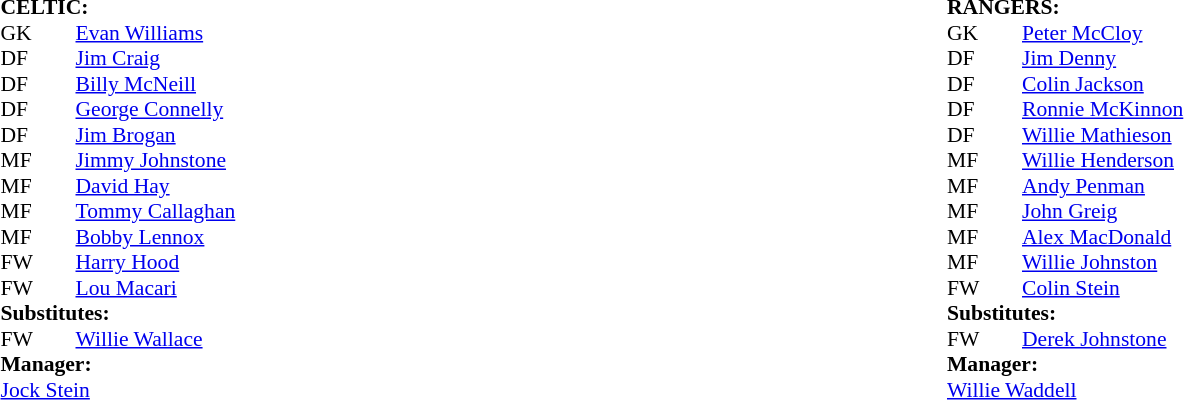<table width="100%">
<tr>
<td valign="top" width="50%"><br><table style="font-size: 90%" cellspacing="0" cellpadding="0">
<tr>
<td colspan="4"><strong>CELTIC:</strong></td>
</tr>
<tr>
<th width="25"></th>
<th width="25"></th>
</tr>
<tr>
<td>GK</td>
<td></td>
<td> <a href='#'>Evan Williams</a></td>
</tr>
<tr>
<td>DF</td>
<td></td>
<td> <a href='#'>Jim Craig</a></td>
</tr>
<tr>
<td>DF</td>
<td></td>
<td> <a href='#'>Billy McNeill</a></td>
</tr>
<tr>
<td>DF</td>
<td></td>
<td> <a href='#'>George Connelly</a></td>
</tr>
<tr>
<td>DF</td>
<td></td>
<td> <a href='#'>Jim Brogan</a></td>
</tr>
<tr>
<td>MF</td>
<td></td>
<td> <a href='#'>Jimmy Johnstone</a></td>
</tr>
<tr>
<td>MF</td>
<td></td>
<td> <a href='#'>David Hay</a></td>
</tr>
<tr>
<td>MF</td>
<td></td>
<td> <a href='#'>Tommy Callaghan</a></td>
</tr>
<tr>
<td>MF</td>
<td></td>
<td> <a href='#'>Bobby Lennox</a></td>
</tr>
<tr>
<td>FW</td>
<td></td>
<td> <a href='#'>Harry Hood</a></td>
<td></td>
<td></td>
</tr>
<tr>
<td>FW</td>
<td></td>
<td> <a href='#'>Lou Macari</a></td>
</tr>
<tr>
<td colspan=4><strong>Substitutes:</strong></td>
</tr>
<tr>
<td>FW</td>
<td></td>
<td> <a href='#'>Willie Wallace</a></td>
<td></td>
<td></td>
</tr>
<tr>
<td colspan=4><strong>Manager:</strong></td>
</tr>
<tr>
<td colspan="4"> <a href='#'>Jock Stein</a></td>
</tr>
</table>
</td>
<td valign="top" width="50%"><br><table style="font-size: 90%" cellspacing="0" cellpadding="0">
<tr>
<td colspan="4"><strong>RANGERS:</strong></td>
</tr>
<tr>
<th width="25"></th>
<th width="25"></th>
</tr>
<tr>
<td>GK</td>
<td></td>
<td> <a href='#'>Peter McCloy</a></td>
</tr>
<tr>
<td>DF</td>
<td></td>
<td> <a href='#'>Jim Denny</a></td>
</tr>
<tr>
<td>DF</td>
<td></td>
<td> <a href='#'>Colin Jackson</a></td>
</tr>
<tr>
<td>DF</td>
<td></td>
<td> <a href='#'>Ronnie McKinnon</a></td>
</tr>
<tr>
<td>DF</td>
<td></td>
<td> <a href='#'>Willie Mathieson</a></td>
</tr>
<tr>
<td>MF</td>
<td></td>
<td> <a href='#'>Willie Henderson</a></td>
</tr>
<tr>
<td>MF</td>
<td></td>
<td> <a href='#'>Andy Penman</a></td>
<td></td>
<td></td>
</tr>
<tr>
<td>MF</td>
<td></td>
<td> <a href='#'>John Greig</a></td>
</tr>
<tr>
<td>MF</td>
<td></td>
<td> <a href='#'>Alex MacDonald</a></td>
</tr>
<tr>
<td>MF</td>
<td></td>
<td> <a href='#'>Willie Johnston</a></td>
</tr>
<tr>
<td>FW</td>
<td></td>
<td> <a href='#'>Colin Stein</a></td>
</tr>
<tr>
<td colspan=4><strong>Substitutes:</strong></td>
</tr>
<tr>
<td>FW</td>
<td></td>
<td> <a href='#'>Derek Johnstone</a></td>
<td></td>
<td></td>
</tr>
<tr>
<td colspan=4><strong>Manager:</strong></td>
</tr>
<tr>
<td colspan="4"> <a href='#'>Willie Waddell</a></td>
</tr>
</table>
</td>
</tr>
</table>
